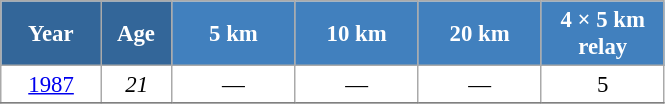<table class="wikitable" style="font-size:95%; text-align:center; border:grey solid 1px; border-collapse:collapse; background:#ffffff;">
<tr>
<th style="background-color:#369; color:white; width:60px;"> Year </th>
<th style="background-color:#369; color:white; width:40px;"> Age </th>
<th style="background-color:#4180be; color:white; width:75px;"> 5 km </th>
<th style="background-color:#4180be; color:white; width:75px;"> 10 km </th>
<th style="background-color:#4180be; color:white; width:75px;"> 20 km </th>
<th style="background-color:#4180be; color:white; width:75px;"> 4 × 5 km <br> relay </th>
</tr>
<tr>
<td><a href='#'>1987</a></td>
<td><em>21</em></td>
<td>—</td>
<td>—</td>
<td>—</td>
<td>5</td>
</tr>
<tr>
</tr>
</table>
